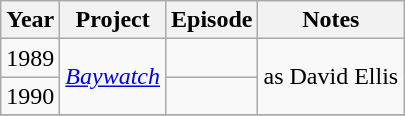<table class="wikitable sortable">
<tr>
<th>Year</th>
<th>Project</th>
<th>Episode</th>
<th>Notes</th>
</tr>
<tr>
<td>1989</td>
<td rowspan="2"><em><a href='#'>Baywatch</a></em></td>
<td></td>
<td rowspan="2">as David Ellis</td>
</tr>
<tr>
<td>1990</td>
<td></td>
</tr>
<tr>
</tr>
</table>
